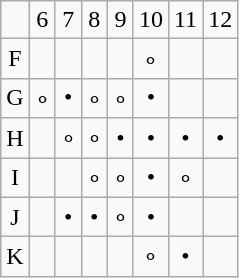<table class="wikitable" style="text-align:center">
<tr>
<td></td>
<td>6</td>
<td>7</td>
<td>8</td>
<td>9</td>
<td>10</td>
<td>11</td>
<td>12</td>
</tr>
<tr>
<td>F</td>
<td></td>
<td></td>
<td></td>
<td></td>
<td>∘</td>
<td></td>
<td></td>
</tr>
<tr>
<td>G</td>
<td>∘</td>
<td>•</td>
<td>∘</td>
<td>∘</td>
<td>•</td>
<td></td>
<td></td>
</tr>
<tr>
<td>H</td>
<td></td>
<td>∘</td>
<td>∘</td>
<td>•</td>
<td>•</td>
<td>•</td>
<td>•</td>
</tr>
<tr>
<td>I</td>
<td></td>
<td></td>
<td>∘</td>
<td>∘</td>
<td>•</td>
<td>∘</td>
<td></td>
</tr>
<tr>
<td>J</td>
<td></td>
<td>•</td>
<td>•</td>
<td>∘</td>
<td>•</td>
<td></td>
<td></td>
</tr>
<tr>
<td>K</td>
<td></td>
<td></td>
<td></td>
<td></td>
<td>∘</td>
<td>•</td>
<td></td>
</tr>
</table>
